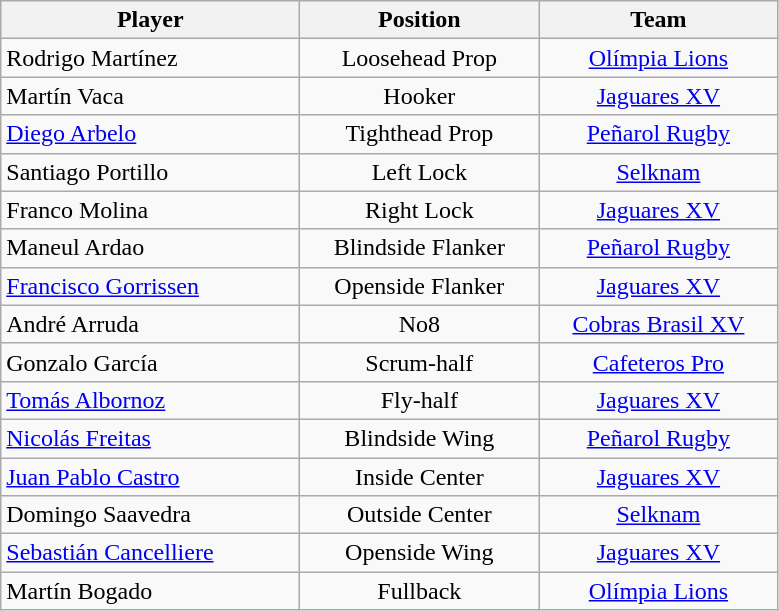<table class="wikitable" style="text-align:center;">
<tr>
<th style="width:12em;">Player</th>
<th style="width:9.5em;">Position</th>
<th style="width:9.5em;">Team</th>
</tr>
<tr>
<td align=left> Rodrigo Martínez</td>
<td>Loosehead Prop</td>
<td><a href='#'>Olímpia Lions</a></td>
</tr>
<tr>
<td align=left> Martín Vaca</td>
<td>Hooker</td>
<td><a href='#'>Jaguares XV</a></td>
</tr>
<tr>
<td align=left> <a href='#'>Diego Arbelo</a></td>
<td>Tighthead Prop</td>
<td><a href='#'>Peñarol Rugby</a></td>
</tr>
<tr>
<td align=left> Santiago Portillo</td>
<td>Left Lock</td>
<td><a href='#'>Selknam</a></td>
</tr>
<tr>
<td align=left> Franco Molina</td>
<td>Right Lock</td>
<td><a href='#'>Jaguares XV</a></td>
</tr>
<tr>
<td align=left> Maneul Ardao</td>
<td>Blindside Flanker</td>
<td><a href='#'>Peñarol Rugby</a></td>
</tr>
<tr>
<td align=left><a href='#'>Francisco Gorrissen</a></td>
<td>Openside Flanker</td>
<td><a href='#'>Jaguares XV</a></td>
</tr>
<tr>
<td align=left> André Arruda</td>
<td>No8</td>
<td><a href='#'>Cobras Brasil XV</a></td>
</tr>
<tr>
<td align=left> Gonzalo García</td>
<td>Scrum-half</td>
<td><a href='#'>Cafeteros Pro</a></td>
</tr>
<tr>
<td align=left> <a href='#'>Tomás Albornoz</a></td>
<td>Fly-half</td>
<td><a href='#'>Jaguares XV</a></td>
</tr>
<tr>
<td align=left> <a href='#'>Nicolás Freitas</a></td>
<td>Blindside Wing</td>
<td><a href='#'>Peñarol Rugby</a></td>
</tr>
<tr>
<td align=left> <a href='#'>Juan Pablo Castro</a></td>
<td>Inside Center</td>
<td><a href='#'>Jaguares XV</a></td>
</tr>
<tr>
<td align=left> Domingo Saavedra</td>
<td>Outside Center</td>
<td><a href='#'>Selknam</a></td>
</tr>
<tr>
<td align=left> <a href='#'>Sebastián Cancelliere</a></td>
<td>Openside Wing</td>
<td><a href='#'>Jaguares XV</a></td>
</tr>
<tr>
<td align=left> Martín Bogado</td>
<td>Fullback</td>
<td><a href='#'>Olímpia Lions</a></td>
</tr>
</table>
